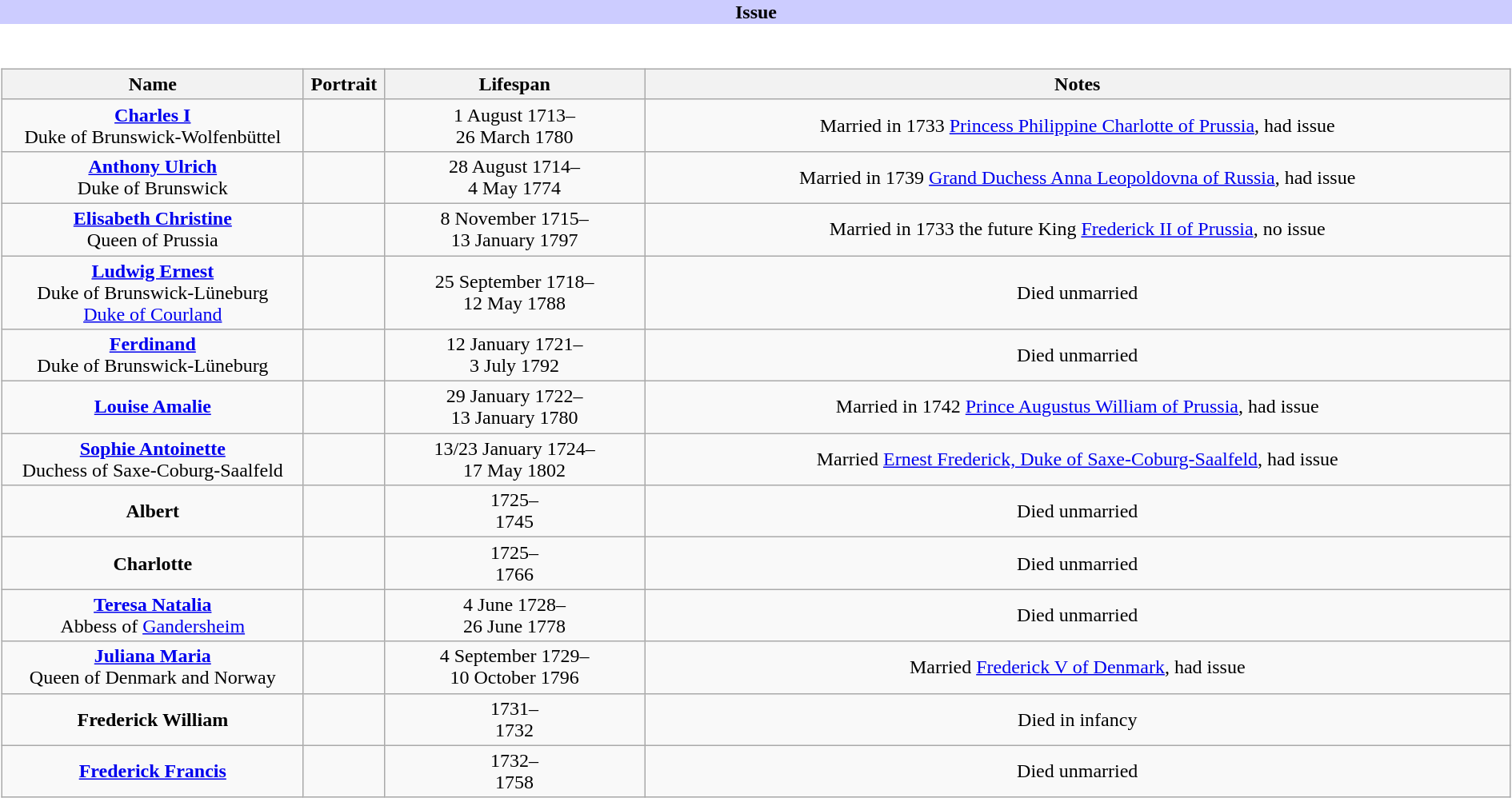<table class="toccolours collapsible collapsed" width=100% border=0>
<tr>
<th style="background:#ccccff;">Issue</th>
</tr>
<tr>
<td><br><table style="text-align:center; width:100%" class="wikitable">
<tr>
<th width=20%>Name</th>
<th width=60px>Portrait</th>
<th>Lifespan</th>
<th>Notes</th>
</tr>
<tr>
<td><strong><a href='#'>Charles I</a></strong><br>Duke of Brunswick-Wolfenbüttel</td>
<td></td>
<td>1 August 1713–<br>26 March 1780</td>
<td>Married in 1733 <a href='#'>Princess Philippine Charlotte of Prussia</a>, had issue</td>
</tr>
<tr>
<td><strong><a href='#'>Anthony Ulrich</a></strong><br>Duke of Brunswick</td>
<td></td>
<td>28 August 1714–<br>4 May 1774</td>
<td>Married in 1739 <a href='#'>Grand Duchess Anna Leopoldovna of Russia</a>, had issue</td>
</tr>
<tr>
<td><strong><a href='#'>Elisabeth Christine</a></strong><br>Queen of Prussia</td>
<td></td>
<td>8 November 1715–<br>13 January 1797</td>
<td>Married in 1733 the future King <a href='#'>Frederick II of Prussia</a>, no issue</td>
</tr>
<tr>
<td><strong><a href='#'>Ludwig Ernest</a></strong><br>Duke of Brunswick-Lüneburg<br><a href='#'>Duke of Courland</a></td>
<td></td>
<td>25 September 1718–<br>12 May 1788</td>
<td>Died unmarried</td>
</tr>
<tr>
<td><strong><a href='#'>Ferdinand</a></strong><br> Duke of Brunswick-Lüneburg</td>
<td></td>
<td>12 January 1721–<br>3 July 1792</td>
<td>Died unmarried</td>
</tr>
<tr>
<td><strong><a href='#'>Louise Amalie</a></strong><br></td>
<td></td>
<td>29 January 1722–<br>13 January 1780</td>
<td>Married in 1742 <a href='#'>Prince Augustus William of Prussia</a>, had issue</td>
</tr>
<tr>
<td><strong><a href='#'>Sophie Antoinette</a></strong><br>Duchess of Saxe-Coburg-Saalfeld</td>
<td></td>
<td>13/23 January 1724–<br>17 May 1802</td>
<td>Married <a href='#'>Ernest Frederick, Duke of Saxe-Coburg-Saalfeld</a>, had issue</td>
</tr>
<tr>
<td><strong>Albert</strong><br></td>
<td></td>
<td>1725–<br>1745</td>
<td>Died unmarried</td>
</tr>
<tr>
<td><strong>Charlotte</strong><br></td>
<td></td>
<td>1725–<br>1766</td>
<td>Died unmarried</td>
</tr>
<tr>
<td><strong><a href='#'>Teresa Natalia</a></strong><br>Abbess of <a href='#'>Gandersheim</a></td>
<td></td>
<td>4 June 1728–<br>26 June 1778</td>
<td>Died unmarried</td>
</tr>
<tr>
<td><strong><a href='#'>Juliana Maria</a></strong><br>Queen of Denmark and Norway</td>
<td></td>
<td>4 September 1729–<br>10 October 1796</td>
<td>Married <a href='#'>Frederick V of Denmark</a>, had issue</td>
</tr>
<tr>
<td><strong>Frederick William</strong><br></td>
<td></td>
<td>1731–<br>1732</td>
<td>Died in infancy</td>
</tr>
<tr>
<td><strong> <a href='#'>Frederick Francis</a></strong><br></td>
<td></td>
<td>1732–<br>1758</td>
<td>Died unmarried</td>
</tr>
</table>
</td>
</tr>
</table>
